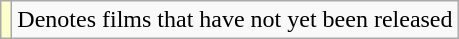<table class="wikitable sortable">
<tr>
<td style="background:#ffc;"></td>
<td>Denotes films that have not yet been released</td>
</tr>
</table>
